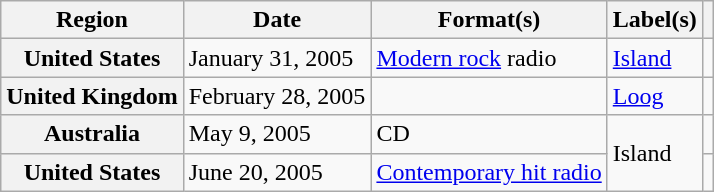<table class="wikitable plainrowheaders">
<tr>
<th scope="col">Region</th>
<th scope="col">Date</th>
<th scope="col">Format(s)</th>
<th scope="col">Label(s)</th>
<th scope="col"></th>
</tr>
<tr>
<th scope="row">United States</th>
<td>January 31, 2005</td>
<td><a href='#'>Modern rock</a> radio</td>
<td><a href='#'>Island</a></td>
<td align="center"></td>
</tr>
<tr>
<th scope="row">United Kingdom</th>
<td>February 28, 2005</td>
<td></td>
<td><a href='#'>Loog</a></td>
<td align="center"></td>
</tr>
<tr>
<th scope="row">Australia</th>
<td>May 9, 2005</td>
<td>CD</td>
<td rowspan="2">Island</td>
<td align="center"></td>
</tr>
<tr>
<th scope="row">United States</th>
<td>June 20, 2005</td>
<td><a href='#'>Contemporary hit radio</a></td>
<td align="center"></td>
</tr>
</table>
